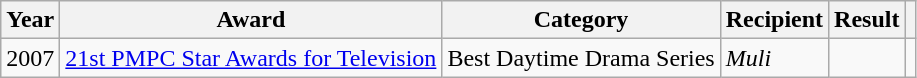<table class="wikitable">
<tr>
<th>Year</th>
<th>Award</th>
<th>Category</th>
<th>Recipient</th>
<th>Result</th>
<th></th>
</tr>
<tr>
<td>2007</td>
<td><a href='#'>21st PMPC Star Awards for Television</a></td>
<td>Best Daytime Drama Series</td>
<td><em>Muli</em></td>
<td></td>
<td></td>
</tr>
</table>
